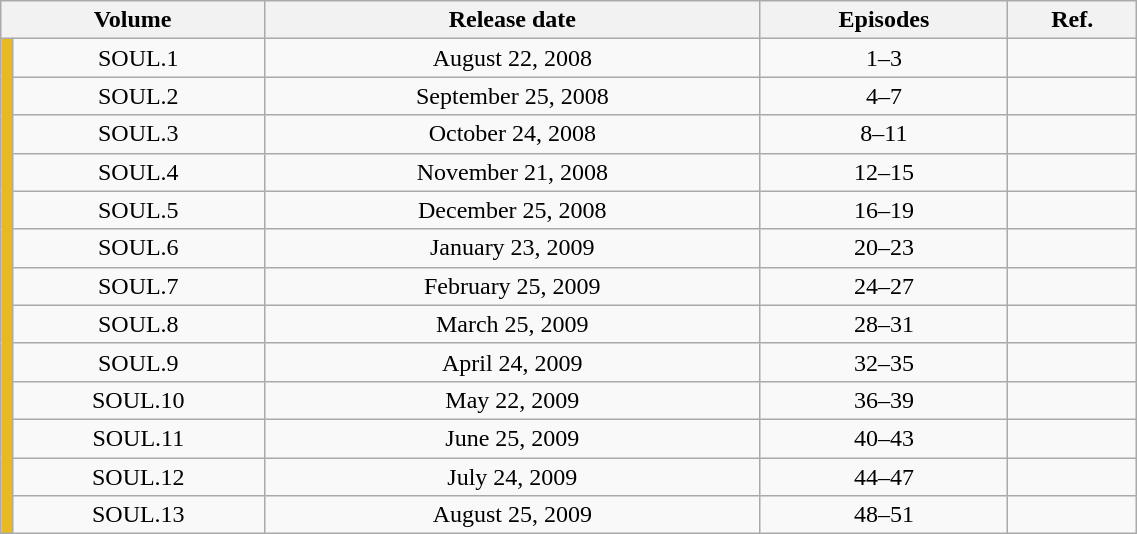<table class="wikitable" style="text-align: center; width: 60%;">
<tr>
<th colspan="2">Volume</th>
<th>Release date</th>
<th>Episodes</th>
<th>Ref.</th>
</tr>
<tr>
<td rowspan="13" width="1%" style="background: #E8B923;"></td>
<td>SOUL.1</td>
<td>August 22, 2008</td>
<td>1–3</td>
<td></td>
</tr>
<tr>
<td>SOUL.2</td>
<td>September 25, 2008</td>
<td>4–7</td>
<td></td>
</tr>
<tr>
<td>SOUL.3</td>
<td>October 24, 2008</td>
<td>8–11</td>
<td></td>
</tr>
<tr>
<td>SOUL.4</td>
<td>November 21, 2008</td>
<td>12–15</td>
<td></td>
</tr>
<tr>
<td>SOUL.5</td>
<td>December 25, 2008</td>
<td>16–19</td>
<td></td>
</tr>
<tr>
<td>SOUL.6</td>
<td>January 23, 2009</td>
<td>20–23</td>
<td></td>
</tr>
<tr>
<td>SOUL.7</td>
<td>February 25, 2009</td>
<td>24–27</td>
<td></td>
</tr>
<tr>
<td>SOUL.8</td>
<td>March 25, 2009</td>
<td>28–31</td>
<td></td>
</tr>
<tr>
<td>SOUL.9</td>
<td>April 24, 2009</td>
<td>32–35</td>
<td></td>
</tr>
<tr>
<td>SOUL.10</td>
<td>May 22, 2009</td>
<td>36–39</td>
<td></td>
</tr>
<tr>
<td>SOUL.11</td>
<td>June 25, 2009</td>
<td>40–43</td>
<td></td>
</tr>
<tr>
<td>SOUL.12</td>
<td>July 24, 2009</td>
<td>44–47</td>
<td></td>
</tr>
<tr>
<td>SOUL.13</td>
<td>August 25, 2009</td>
<td>48–51</td>
<td></td>
</tr>
</table>
